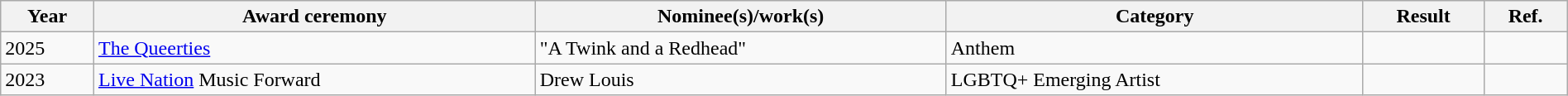<table class="wikitable plainrowheaders" style="width: 100%;">
<tr>
<th scope="col">Year</th>
<th scope="col">Award ceremony</th>
<th scope="col">Nominee(s)/work(s)</th>
<th scope="col">Category</th>
<th scope="col">Result</th>
<th>Ref.</th>
</tr>
<tr>
<td>2025</td>
<td><a href='#'>The Queerties</a></td>
<td>"A Twink and a Redhead"<br></td>
<td>Anthem</td>
<td></td>
<td></td>
</tr>
<tr>
<td>2023</td>
<td><a href='#'>Live Nation</a> Music Forward</td>
<td>Drew Louis</td>
<td>LGBTQ+ Emerging Artist</td>
<td></td>
<td></td>
</tr>
</table>
